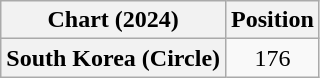<table class="wikitable plainrowheaders" style="text-align:center">
<tr>
<th scope="col">Chart (2024)</th>
<th scope="col">Position</th>
</tr>
<tr>
<th scope="row">South Korea (Circle)</th>
<td>176</td>
</tr>
</table>
